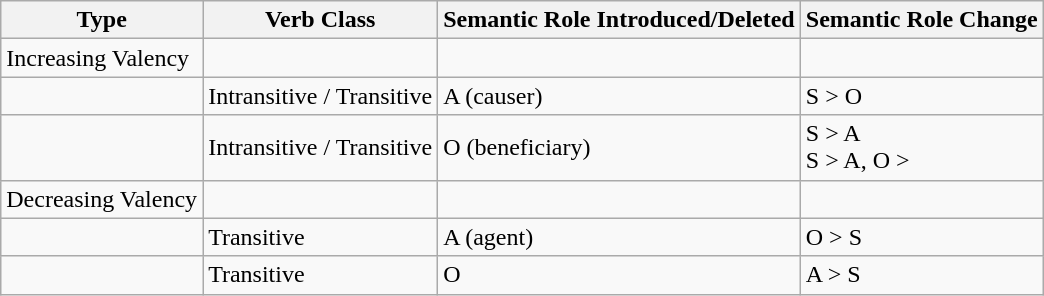<table class="wikitable">
<tr>
<th>Type</th>
<th>Verb Class</th>
<th>Semantic Role Introduced/Deleted</th>
<th>Semantic Role Change</th>
</tr>
<tr>
<td>Increasing Valency</td>
<td></td>
<td></td>
<td></td>
</tr>
<tr>
<td></td>
<td>Intransitive / Transitive</td>
<td>A (causer)</td>
<td>S > O</td>
</tr>
<tr>
<td></td>
<td>Intransitive / Transitive</td>
<td>O (beneficiary)</td>
<td>S > A<br>S > A, O > </td>
</tr>
<tr>
<td>Decreasing Valency</td>
<td></td>
<td></td>
<td></td>
</tr>
<tr>
<td></td>
<td>Transitive</td>
<td>A (agent)</td>
<td>O > S</td>
</tr>
<tr>
<td></td>
<td>Transitive</td>
<td>O</td>
<td>A > S</td>
</tr>
</table>
